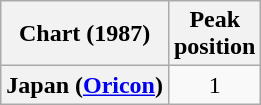<table class="wikitable plainrowheaders" style="text-align:center">
<tr>
<th>Chart (1987)</th>
<th>Peak<br>position</th>
</tr>
<tr>
<th scope="row">Japan (<a href='#'>Oricon</a>)</th>
<td>1</td>
</tr>
</table>
